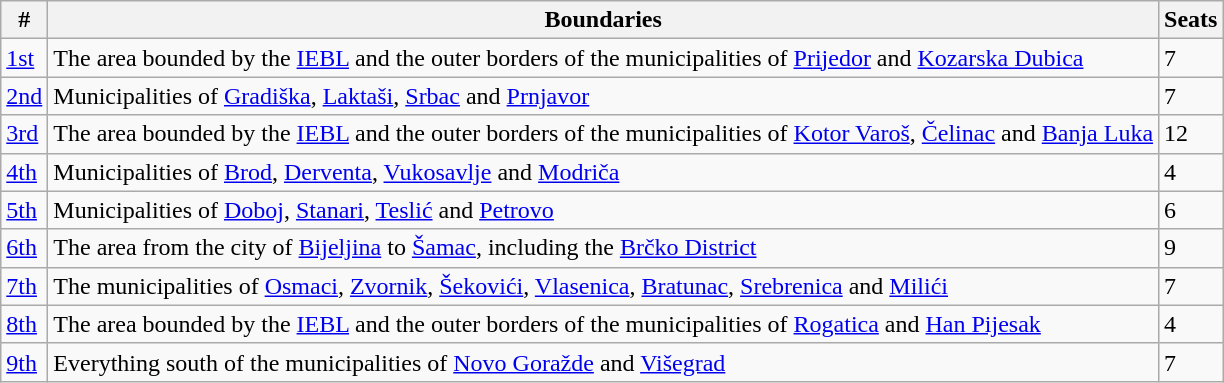<table class="wikitable sortable">
<tr>
<th>#</th>
<th>Boundaries</th>
<th>Seats</th>
</tr>
<tr>
<td><a href='#'>1st</a></td>
<td>The area bounded by the <a href='#'>IEBL</a> and the outer borders of the municipalities of <a href='#'>Prijedor</a> and <a href='#'>Kozarska Dubica</a></td>
<td>7</td>
</tr>
<tr>
<td><a href='#'>2nd</a></td>
<td>Municipalities of <a href='#'>Gradiška</a>, <a href='#'>Laktaši</a>, <a href='#'>Srbac</a> and <a href='#'>Prnjavor</a></td>
<td>7</td>
</tr>
<tr>
<td><a href='#'>3rd</a></td>
<td>The area bounded by the <a href='#'>IEBL</a> and the outer borders of the municipalities of <a href='#'>Kotor Varoš</a>, <a href='#'>Čelinac</a> and <a href='#'>Banja Luka</a></td>
<td>12</td>
</tr>
<tr>
<td><a href='#'>4th</a></td>
<td>Municipalities of <a href='#'>Brod</a>, <a href='#'>Derventa</a>, <a href='#'>Vukosavlje</a> and <a href='#'>Modriča</a></td>
<td>4</td>
</tr>
<tr>
<td><a href='#'>5th</a></td>
<td>Municipalities of <a href='#'>Doboj</a>, <a href='#'>Stanari</a>, <a href='#'>Teslić</a> and <a href='#'>Petrovo</a></td>
<td>6</td>
</tr>
<tr>
<td><a href='#'>6th</a></td>
<td>The area from the city of <a href='#'>Bijeljina</a> to <a href='#'>Šamac</a>, including the <a href='#'>Brčko District</a></td>
<td>9</td>
</tr>
<tr>
<td><a href='#'>7th</a></td>
<td>The municipalities of <a href='#'>Osmaci</a>, <a href='#'>Zvornik</a>, <a href='#'>Šekovići</a>, <a href='#'>Vlasenica</a>, <a href='#'>Bratunac</a>, <a href='#'>Srebrenica</a> and <a href='#'>Milići</a></td>
<td>7</td>
</tr>
<tr>
<td><a href='#'>8th</a></td>
<td>The area bounded by the <a href='#'>IEBL</a> and the outer borders of the municipalities of <a href='#'>Rogatica</a> and <a href='#'>Han Pijesak</a></td>
<td>4</td>
</tr>
<tr>
<td><a href='#'>9th</a></td>
<td>Everything south of the municipalities of <a href='#'>Novo Goražde</a> and <a href='#'>Višegrad</a></td>
<td>7</td>
</tr>
</table>
